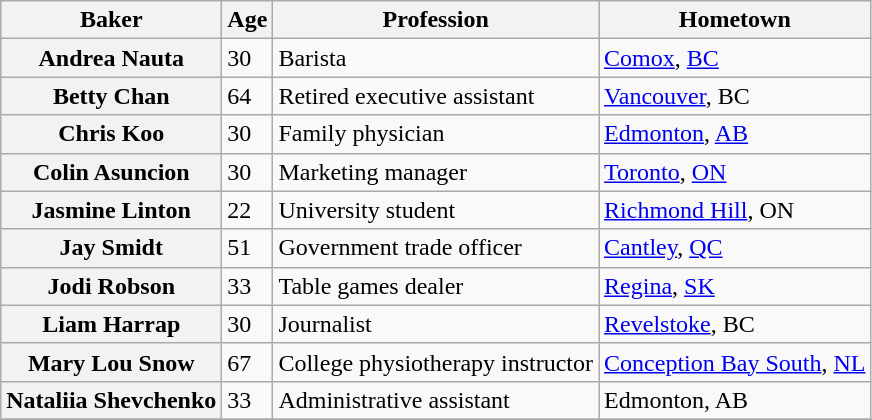<table class="wikitable sortable">
<tr>
<th scope="col">Baker</th>
<th scope="col">Age</th>
<th scope="col" class="unsortable">Profession</th>
<th scope="col" class="unsortable">Hometown</th>
</tr>
<tr>
<th scope="row">Andrea Nauta</th>
<td>30</td>
<td>Barista</td>
<td><a href='#'>Comox</a>, <a href='#'>BC</a></td>
</tr>
<tr>
<th scope="row">Betty Chan</th>
<td>64</td>
<td>Retired executive assistant</td>
<td><a href='#'>Vancouver</a>, BC</td>
</tr>
<tr>
<th scope="row">Chris Koo</th>
<td>30</td>
<td>Family physician</td>
<td><a href='#'>Edmonton</a>, <a href='#'>AB</a></td>
</tr>
<tr>
<th scope="row">Colin Asuncion</th>
<td>30</td>
<td>Marketing manager</td>
<td><a href='#'>Toronto</a>, <a href='#'>ON</a></td>
</tr>
<tr>
<th scope="row">Jasmine Linton</th>
<td>22</td>
<td>University student</td>
<td><a href='#'>Richmond Hill</a>, ON</td>
</tr>
<tr>
<th scope="row">Jay Smidt</th>
<td>51</td>
<td>Government trade officer</td>
<td><a href='#'>Cantley</a>, <a href='#'>QC</a></td>
</tr>
<tr>
<th scope="row">Jodi Robson</th>
<td>33</td>
<td>Table games dealer</td>
<td><a href='#'>Regina</a>, <a href='#'>SK</a></td>
</tr>
<tr>
<th scope="row">Liam Harrap</th>
<td>30</td>
<td>Journalist</td>
<td><a href='#'>Revelstoke</a>, BC</td>
</tr>
<tr>
<th scope="row">Mary Lou Snow</th>
<td>67</td>
<td>College physiotherapy instructor</td>
<td><a href='#'>Conception Bay South</a>, <a href='#'>NL</a></td>
</tr>
<tr>
<th scope="row">Nataliia Shevchenko</th>
<td>33</td>
<td>Administrative assistant</td>
<td>Edmonton, AB</td>
</tr>
<tr>
</tr>
</table>
